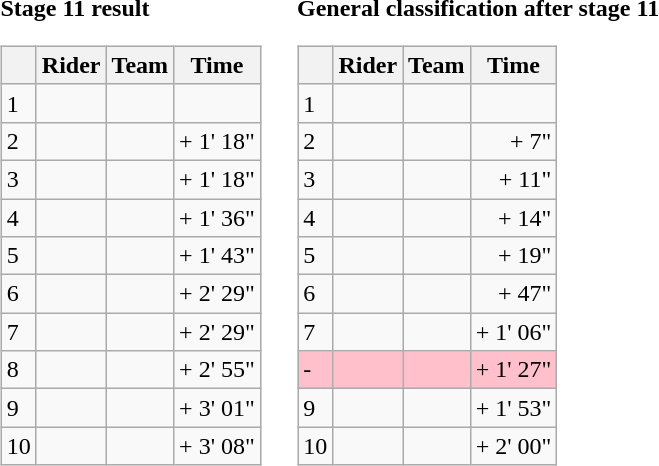<table>
<tr>
<td><strong>Stage 11 result</strong><br><table class="wikitable">
<tr>
<th></th>
<th>Rider</th>
<th>Team</th>
<th>Time</th>
</tr>
<tr>
<td>1</td>
<td></td>
<td></td>
<td align="right"></td>
</tr>
<tr>
<td>2</td>
<td></td>
<td></td>
<td align="right">+ 1' 18"</td>
</tr>
<tr>
<td>3</td>
<td></td>
<td></td>
<td align="right">+ 1' 18"</td>
</tr>
<tr>
<td>4</td>
<td></td>
<td></td>
<td align="right">+ 1' 36"</td>
</tr>
<tr>
<td>5</td>
<td></td>
<td></td>
<td align="right">+ 1' 43"</td>
</tr>
<tr>
<td>6</td>
<td></td>
<td></td>
<td align="right">+ 2' 29"</td>
</tr>
<tr>
<td>7</td>
<td></td>
<td></td>
<td align="right">+ 2' 29"</td>
</tr>
<tr>
<td>8</td>
<td></td>
<td></td>
<td align="right">+ 2' 55"</td>
</tr>
<tr>
<td>9</td>
<td> </td>
<td></td>
<td align="right">+ 3' 01"</td>
</tr>
<tr>
<td>10</td>
<td></td>
<td></td>
<td align="right">+ 3' 08"</td>
</tr>
</table>
</td>
<td></td>
<td><strong>General classification after stage 11</strong><br><table class="wikitable">
<tr>
<th></th>
<th>Rider</th>
<th>Team</th>
<th>Time</th>
</tr>
<tr>
<td>1</td>
<td> </td>
<td></td>
<td align="right"></td>
</tr>
<tr>
<td>2</td>
<td></td>
<td></td>
<td align="right">+ 7"</td>
</tr>
<tr>
<td>3</td>
<td></td>
<td></td>
<td align="right">+ 11"</td>
</tr>
<tr>
<td>4</td>
<td></td>
<td></td>
<td align="right">+ 14"</td>
</tr>
<tr>
<td>5</td>
<td></td>
<td></td>
<td align="right">+ 19"</td>
</tr>
<tr>
<td>6</td>
<td> </td>
<td></td>
<td align="right">+ 47"</td>
</tr>
<tr>
<td>7</td>
<td></td>
<td></td>
<td align="right">+ 1' 06"</td>
</tr>
<tr bgcolor=pink>
<td>-</td>
<td></td>
<td></td>
<td align="right">+ 1' 27"</td>
</tr>
<tr>
<td>9</td>
<td></td>
<td></td>
<td align="right">+ 1' 53"</td>
</tr>
<tr>
<td>10</td>
<td></td>
<td></td>
<td align="right">+ 2' 00"</td>
</tr>
</table>
</td>
</tr>
</table>
